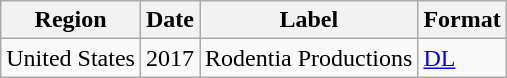<table class="wikitable">
<tr>
<th>Region</th>
<th>Date</th>
<th>Label</th>
<th>Format</th>
</tr>
<tr>
<td>United States</td>
<td>2017</td>
<td>Rodentia Productions</td>
<td><a href='#'>DL</a></td>
</tr>
</table>
